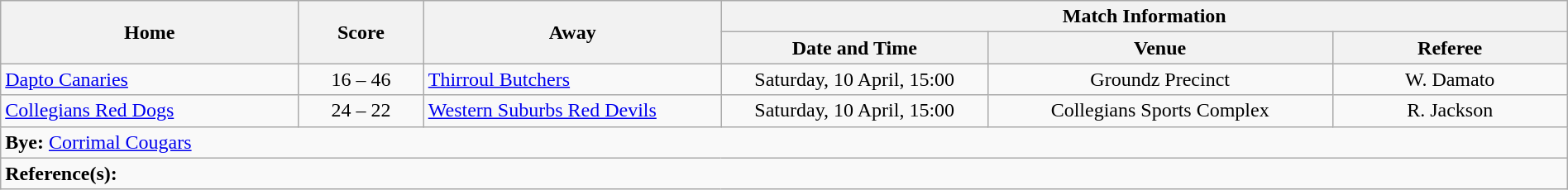<table class="wikitable" width="100% text-align:center;">
<tr>
<th rowspan="2" width="19%">Home</th>
<th rowspan="2" width="8%">Score</th>
<th rowspan="2" width="19%">Away</th>
<th colspan="3">Match Information</th>
</tr>
<tr bgcolor="#CCCCCC">
<th width="17%">Date and Time</th>
<th width="22%">Venue</th>
<th>Referee</th>
</tr>
<tr>
<td> <a href='#'>Dapto Canaries</a></td>
<td style="text-align:center;">16 – 46</td>
<td> <a href='#'>Thirroul Butchers</a></td>
<td style="text-align:center;">Saturday, 10 April, 15:00</td>
<td style="text-align:center;">Groundz Precinct</td>
<td style="text-align:center;">W. Damato</td>
</tr>
<tr>
<td> <a href='#'>Collegians Red Dogs</a></td>
<td style="text-align:center;">24 – 22</td>
<td> <a href='#'>Western Suburbs Red Devils</a></td>
<td style="text-align:center;">Saturday, 10 April, 15:00</td>
<td style="text-align:center;">Collegians Sports Complex</td>
<td style="text-align:center;">R. Jackson</td>
</tr>
<tr>
<td colspan="6" align="centre"><strong>Bye:</strong>  <a href='#'>Corrimal Cougars</a></td>
</tr>
<tr>
<td colspan="6"><strong>Reference(s):</strong> </td>
</tr>
</table>
